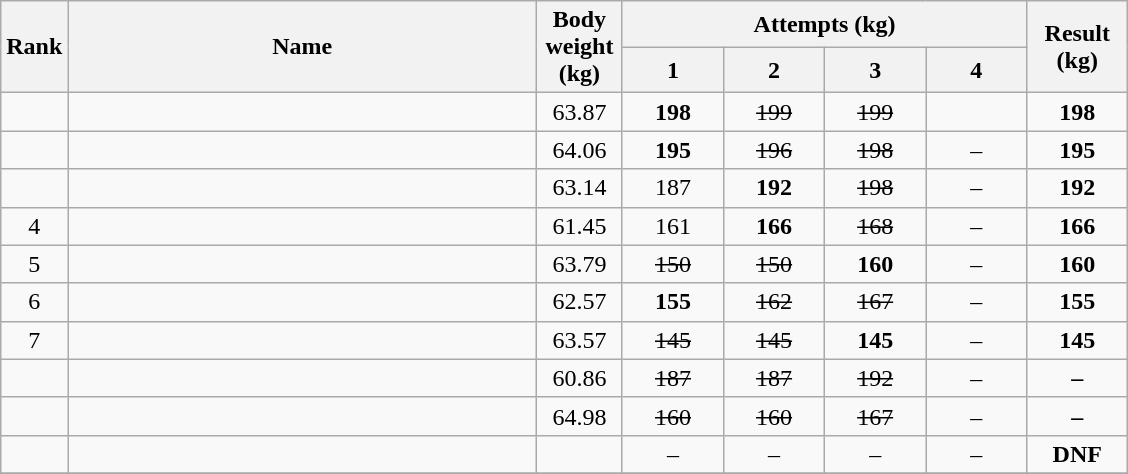<table class="wikitable" style="text-align:center;">
<tr>
<th rowspan="2">Rank</th>
<th rowspan="2" width="305">Name</th>
<th rowspan="2" width="50">Body weight (kg)</th>
<th colspan="4">Attempts (kg)</th>
<th rowspan="2" width="60">Result (kg)</th>
</tr>
<tr>
<th width="60">1</th>
<th width="60">2</th>
<th width="60">3</th>
<th width="60">4</th>
</tr>
<tr>
<td></td>
<td align="left"></td>
<td>63.87</td>
<td><strong>198</strong></td>
<td><s>199</s></td>
<td><s>199</s></td>
<td></td>
<td><strong>198</strong></td>
</tr>
<tr>
<td></td>
<td align="left"></td>
<td>64.06</td>
<td><strong>195</strong></td>
<td><s>196</s></td>
<td><s>198</s></td>
<td>–</td>
<td><strong>195</strong></td>
</tr>
<tr>
<td></td>
<td align="left"></td>
<td>63.14</td>
<td>187</td>
<td><strong>192</strong></td>
<td><s>198</s></td>
<td>–</td>
<td><strong>192</strong></td>
</tr>
<tr>
<td>4</td>
<td align="left"></td>
<td>61.45</td>
<td>161</td>
<td><strong>166</strong></td>
<td><s>168</s></td>
<td>–</td>
<td><strong>166</strong></td>
</tr>
<tr>
<td>5</td>
<td align="left"></td>
<td>63.79</td>
<td><s>150</s></td>
<td><s>150</s></td>
<td><strong>160</strong></td>
<td>–</td>
<td><strong>160</strong></td>
</tr>
<tr>
<td>6</td>
<td align="left"></td>
<td>62.57</td>
<td><strong>155</strong></td>
<td><s>162</s></td>
<td><s>167</s></td>
<td>–</td>
<td><strong>155</strong></td>
</tr>
<tr>
<td>7</td>
<td align="left"></td>
<td>63.57</td>
<td><s>145</s></td>
<td><s>145</s></td>
<td><strong>145</strong></td>
<td>–</td>
<td><strong>145</strong></td>
</tr>
<tr>
<td></td>
<td align="left"></td>
<td>60.86</td>
<td><s>187</s></td>
<td><s>187</s></td>
<td><s>192</s></td>
<td>–</td>
<td><strong>–</strong></td>
</tr>
<tr>
<td></td>
<td align="left"></td>
<td>64.98</td>
<td><s>160</s></td>
<td><s>160</s></td>
<td><s>167</s></td>
<td>–</td>
<td><strong>–</strong></td>
</tr>
<tr>
<td></td>
<td align="left"></td>
<td></td>
<td>–</td>
<td>–</td>
<td>–</td>
<td>–</td>
<td><strong>DNF</strong></td>
</tr>
<tr>
</tr>
</table>
